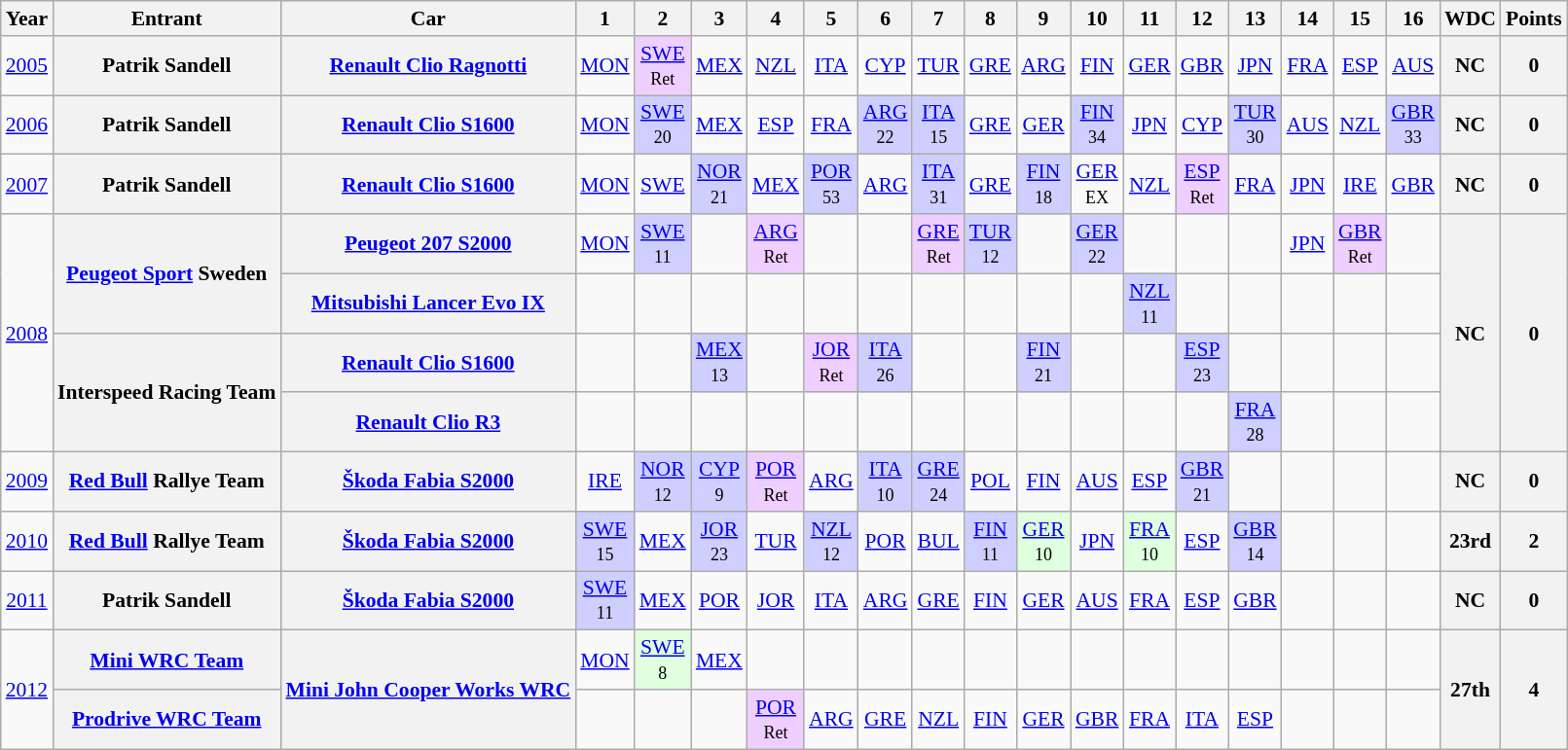<table class="wikitable" border="1" style="text-align:center; font-size:90%;">
<tr>
<th>Year</th>
<th>Entrant</th>
<th>Car</th>
<th>1</th>
<th>2</th>
<th>3</th>
<th>4</th>
<th>5</th>
<th>6</th>
<th>7</th>
<th>8</th>
<th>9</th>
<th>10</th>
<th>11</th>
<th>12</th>
<th>13</th>
<th>14</th>
<th>15</th>
<th>16</th>
<th>WDC</th>
<th>Points</th>
</tr>
<tr>
<td><a href='#'>2005</a></td>
<th>Patrik Sandell</th>
<th><a href='#'>Renault Clio Ragnotti</a></th>
<td><a href='#'>MON</a></td>
<td style="background:#EFCFFF;"><a href='#'>SWE</a><br><small>Ret</small></td>
<td><a href='#'>MEX</a></td>
<td><a href='#'>NZL</a></td>
<td><a href='#'>ITA</a></td>
<td><a href='#'>CYP</a></td>
<td><a href='#'>TUR</a></td>
<td><a href='#'>GRE</a></td>
<td><a href='#'>ARG</a></td>
<td><a href='#'>FIN</a></td>
<td><a href='#'>GER</a></td>
<td><a href='#'>GBR</a></td>
<td><a href='#'>JPN</a></td>
<td><a href='#'>FRA</a></td>
<td><a href='#'>ESP</a></td>
<td><a href='#'>AUS</a></td>
<th>NC</th>
<th>0</th>
</tr>
<tr>
<td><a href='#'>2006</a></td>
<th>Patrik Sandell</th>
<th><a href='#'>Renault Clio S1600</a></th>
<td><a href='#'>MON</a></td>
<td style="background:#CFCFFF;"><a href='#'>SWE</a><br><small>20</small></td>
<td><a href='#'>MEX</a></td>
<td><a href='#'>ESP</a></td>
<td><a href='#'>FRA</a></td>
<td style="background:#CFCFFF;"><a href='#'>ARG</a><br><small>22</small></td>
<td style="background:#CFCFFF;"><a href='#'>ITA</a><br><small>15</small></td>
<td><a href='#'>GRE</a></td>
<td><a href='#'>GER</a></td>
<td style="background:#CFCFFF;"><a href='#'>FIN</a><br><small>34</small></td>
<td><a href='#'>JPN</a></td>
<td><a href='#'>CYP</a></td>
<td style="background:#CFCFFF;"><a href='#'>TUR</a><br><small>30</small></td>
<td><a href='#'>AUS</a></td>
<td><a href='#'>NZL</a></td>
<td style="background:#CFCFFF;"><a href='#'>GBR</a><br><small>33</small></td>
<th>NC</th>
<th>0</th>
</tr>
<tr>
<td><a href='#'>2007</a></td>
<th>Patrik Sandell</th>
<th><a href='#'>Renault Clio S1600</a></th>
<td><a href='#'>MON</a></td>
<td><a href='#'>SWE</a></td>
<td style="background:#CFCFFF;"><a href='#'>NOR</a><br><small>21</small></td>
<td><a href='#'>MEX</a></td>
<td style="background:#CFCFFF;"><a href='#'>POR</a><br><small>53</small></td>
<td><a href='#'>ARG</a></td>
<td style="background:#CFCFFF;"><a href='#'>ITA</a><br><small>31</small></td>
<td><a href='#'>GRE</a></td>
<td style="background:#CFCFFF;"><a href='#'>FIN</a><br><small>18</small></td>
<td><a href='#'>GER</a><br><small>EX</small></td>
<td><a href='#'>NZL</a></td>
<td style="background:#EFCFFF;"><a href='#'>ESP</a><br><small>Ret</small></td>
<td><a href='#'>FRA</a></td>
<td><a href='#'>JPN</a></td>
<td><a href='#'>IRE</a></td>
<td><a href='#'>GBR</a></td>
<th>NC</th>
<th>0</th>
</tr>
<tr>
<td rowspan=4><a href='#'>2008</a></td>
<th rowspan=2><a href='#'>Peugeot Sport</a> Sweden</th>
<th><a href='#'>Peugeot 207 S2000</a></th>
<td><a href='#'>MON</a></td>
<td style="background:#CFCFFF;"><a href='#'>SWE</a><br><small>11</small></td>
<td></td>
<td style="background:#EFCFFF;"><a href='#'>ARG</a><br><small>Ret</small></td>
<td></td>
<td></td>
<td style="background:#EFCFFF;"><a href='#'>GRE</a><br><small>Ret</small></td>
<td style="background:#CFCFFF;"><a href='#'>TUR</a><br><small>12</small></td>
<td></td>
<td style="background:#CFCFFF;"><a href='#'>GER</a><br><small>22</small></td>
<td></td>
<td></td>
<td></td>
<td><a href='#'>JPN</a></td>
<td style="background:#EFCFFF;"><a href='#'>GBR</a><br><small>Ret</small></td>
<td></td>
<th rowspan=4>NC</th>
<th rowspan=4>0</th>
</tr>
<tr>
<th><a href='#'>Mitsubishi Lancer Evo IX</a></th>
<td></td>
<td></td>
<td></td>
<td></td>
<td></td>
<td></td>
<td></td>
<td></td>
<td></td>
<td></td>
<td style="background:#CFCFFF;"><a href='#'>NZL</a><br><small>11</small></td>
<td></td>
<td></td>
<td></td>
<td></td>
<td></td>
</tr>
<tr>
<th rowspan=2>Interspeed Racing Team</th>
<th><a href='#'>Renault Clio S1600</a></th>
<td></td>
<td></td>
<td style="background:#CFCFFF;"><a href='#'>MEX</a><br><small>13</small></td>
<td></td>
<td style="background:#EFCFFF;"><a href='#'>JOR</a><br><small>Ret</small></td>
<td style="background:#CFCFFF;"><a href='#'>ITA</a><br><small>26</small></td>
<td></td>
<td></td>
<td style="background:#CFCFFF;"><a href='#'>FIN</a><br><small>21</small></td>
<td></td>
<td></td>
<td style="background:#CFCFFF;"><a href='#'>ESP</a><br><small>23</small></td>
<td></td>
<td></td>
<td></td>
<td></td>
</tr>
<tr>
<th><a href='#'>Renault Clio R3</a></th>
<td></td>
<td></td>
<td></td>
<td></td>
<td></td>
<td></td>
<td></td>
<td></td>
<td></td>
<td></td>
<td></td>
<td></td>
<td style="background:#CFCFFF;"><a href='#'>FRA</a><br><small>28</small></td>
<td></td>
<td></td>
<td></td>
</tr>
<tr>
<td><a href='#'>2009</a></td>
<th><a href='#'>Red Bull</a> Rallye Team</th>
<th><a href='#'>Škoda Fabia S2000</a></th>
<td><a href='#'>IRE</a></td>
<td style="background:#CFCFFF;"><a href='#'>NOR</a><br><small>12</small></td>
<td style="background:#CFCFFF;"><a href='#'>CYP</a><br><small>9</small></td>
<td style="background:#EFCFFF;"><a href='#'>POR</a><br><small>Ret</small></td>
<td><a href='#'>ARG</a></td>
<td style="background:#CFCFFF;"><a href='#'>ITA</a><br><small>10</small></td>
<td style="background:#CFCFFF;"><a href='#'>GRE</a><br><small>24</small></td>
<td><a href='#'>POL</a></td>
<td><a href='#'>FIN</a></td>
<td><a href='#'>AUS</a></td>
<td><a href='#'>ESP</a></td>
<td style="background:#CFCFFF;"><a href='#'>GBR</a><br><small>21</small></td>
<td></td>
<td></td>
<td></td>
<td></td>
<th>NC</th>
<th>0</th>
</tr>
<tr>
<td><a href='#'>2010</a></td>
<th><a href='#'>Red Bull</a> Rallye Team</th>
<th><a href='#'>Škoda Fabia S2000</a></th>
<td style="background:#CFCFFF;"><a href='#'>SWE</a><br><small>15</small></td>
<td><a href='#'>MEX</a></td>
<td style="background:#CFCFFF;"><a href='#'>JOR</a><br><small>23</small></td>
<td><a href='#'>TUR</a></td>
<td style="background:#CFCFFF;"><a href='#'>NZL</a><br><small>12</small></td>
<td><a href='#'>POR</a></td>
<td><a href='#'>BUL</a></td>
<td style="background:#CFCFFF;"><a href='#'>FIN</a><br><small>11</small></td>
<td style="background:#DFFFDF;"><a href='#'>GER</a><br><small>10</small></td>
<td><a href='#'>JPN</a></td>
<td style="background:#DFFFDF;"><a href='#'>FRA</a><br><small>10</small></td>
<td><a href='#'>ESP</a></td>
<td style="background:#CFCFFF;"><a href='#'>GBR</a><br><small>14</small></td>
<td></td>
<td></td>
<td></td>
<th>23rd</th>
<th>2</th>
</tr>
<tr>
<td><a href='#'>2011</a></td>
<th>Patrik Sandell</th>
<th><a href='#'>Škoda Fabia S2000</a></th>
<td style="background:#CFCFFF;"><a href='#'>SWE</a><br><small>11</small></td>
<td><a href='#'>MEX</a></td>
<td><a href='#'>POR</a></td>
<td><a href='#'>JOR</a></td>
<td><a href='#'>ITA</a></td>
<td><a href='#'>ARG</a></td>
<td><a href='#'>GRE</a></td>
<td><a href='#'>FIN</a></td>
<td><a href='#'>GER</a></td>
<td><a href='#'>AUS</a></td>
<td><a href='#'>FRA</a></td>
<td><a href='#'>ESP</a></td>
<td><a href='#'>GBR</a></td>
<td></td>
<td></td>
<td></td>
<th>NC</th>
<th>0</th>
</tr>
<tr>
<td rowspan=2><a href='#'>2012</a></td>
<th><a href='#'>Mini WRC Team</a></th>
<th rowspan=2><a href='#'>Mini John Cooper Works WRC</a></th>
<td><a href='#'>MON</a></td>
<td style="background:#DFFFDF;"><a href='#'>SWE</a><br><small>8</small></td>
<td><a href='#'>MEX</a></td>
<td></td>
<td></td>
<td></td>
<td></td>
<td></td>
<td></td>
<td></td>
<td></td>
<td></td>
<td></td>
<td></td>
<td></td>
<td></td>
<th rowspan=2>27th</th>
<th rowspan=2>4</th>
</tr>
<tr>
<th><a href='#'>Prodrive WRC Team</a></th>
<td></td>
<td></td>
<td></td>
<td style="background:#EFCFFF;"><a href='#'>POR</a><br><small>Ret</small></td>
<td><a href='#'>ARG</a></td>
<td><a href='#'>GRE</a></td>
<td><a href='#'>NZL</a></td>
<td><a href='#'>FIN</a></td>
<td><a href='#'>GER</a></td>
<td><a href='#'>GBR</a></td>
<td><a href='#'>FRA</a></td>
<td><a href='#'>ITA</a></td>
<td><a href='#'>ESP</a></td>
<td></td>
<td></td>
<td></td>
</tr>
</table>
